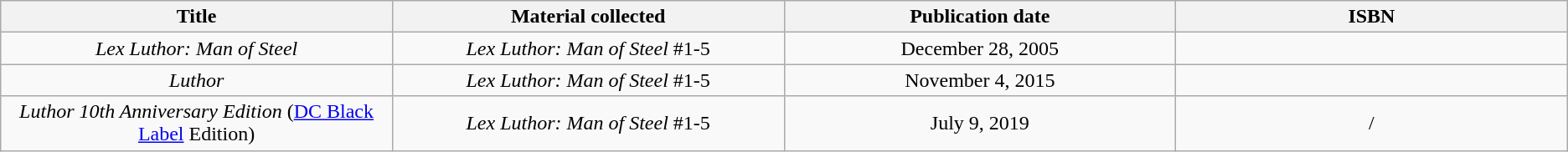<table class="wikitable" style="text-align:center;">
<tr>
<th width=25%>Title</th>
<th width=25%>Material collected</th>
<th width=25%>Publication date</th>
<th width=25%>ISBN</th>
</tr>
<tr>
<td><em>Lex Luthor: Man of Steel</em></td>
<td><em>Lex Luthor: Man of Steel</em> #1-5</td>
<td>December 28, 2005</td>
<td></td>
</tr>
<tr>
<td><em>Luthor</em></td>
<td><em>Lex Luthor: Man of Steel</em> #1-5</td>
<td>November 4, 2015</td>
<td></td>
</tr>
<tr>
<td><em>Luthor 10th Anniversary Edition</em> (<a href='#'>DC Black Label</a> Edition)</td>
<td><em>Lex Luthor: Man of Steel</em> #1-5</td>
<td>July 9, 2019</td>
<td>/</td>
</tr>
</table>
